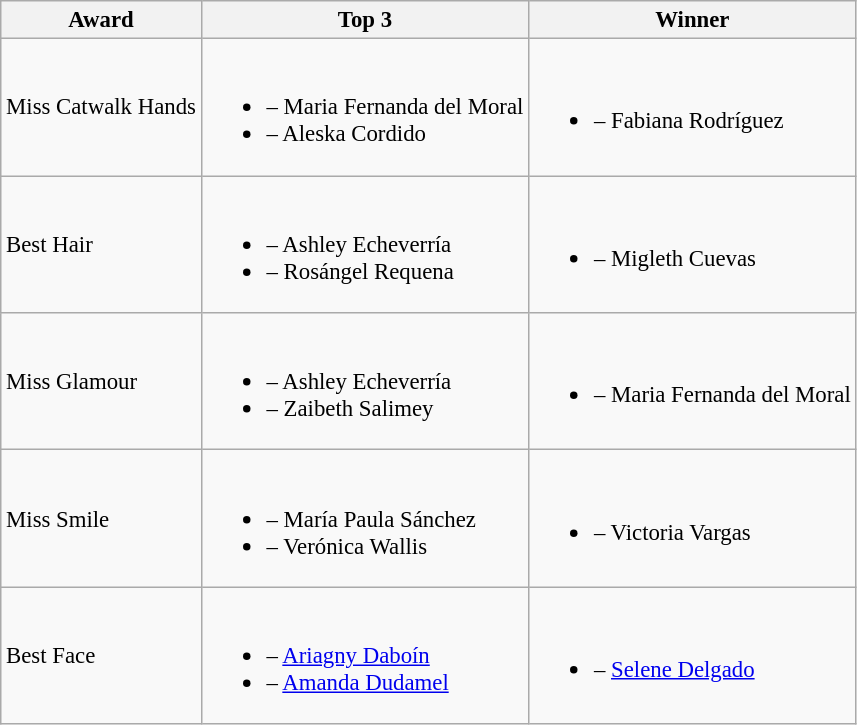<table class="wikitable sortable" style="font-size: 95%;">
<tr>
<th>Award</th>
<th>Top 3</th>
<th>Winner</th>
</tr>
<tr>
<td>Miss Catwalk Hands</td>
<td><br><ul><li> – Maria Fernanda del Moral</li><li> – Aleska Cordido</li></ul></td>
<td><br><ul><li> – Fabiana Rodríguez</li></ul></td>
</tr>
<tr>
<td>Best Hair</td>
<td><br><ul><li> – Ashley Echeverría</li><li> – Rosángel Requena</li></ul></td>
<td><br><ul><li> – Migleth Cuevas</li></ul></td>
</tr>
<tr>
<td>Miss Glamour</td>
<td><br><ul><li> – Ashley Echeverría</li><li> – Zaibeth Salimey</li></ul></td>
<td><br><ul><li> – Maria Fernanda del Moral</li></ul></td>
</tr>
<tr>
<td>Miss Smile</td>
<td><br><ul><li> – María Paula Sánchez</li><li> – Verónica Wallis</li></ul></td>
<td><br><ul><li> – Victoria Vargas</li></ul></td>
</tr>
<tr>
<td>Best Face</td>
<td><br><ul><li> – <a href='#'>Ariagny Daboín</a></li><li> – <a href='#'>Amanda Dudamel</a></li></ul></td>
<td><br><ul><li> – <a href='#'>Selene Delgado</a></li></ul></td>
</tr>
</table>
